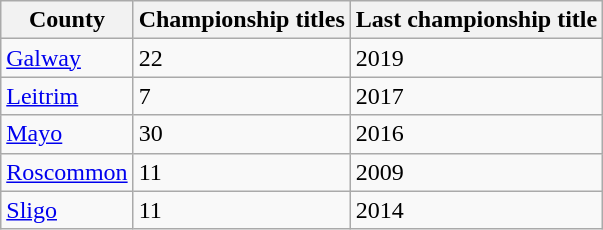<table class="wikitable sortable">
<tr>
<th>County</th>
<th>Championship titles</th>
<th>Last championship title</th>
</tr>
<tr>
<td><a href='#'>Galway</a></td>
<td>22</td>
<td>2019</td>
</tr>
<tr>
<td><a href='#'>Leitrim</a></td>
<td>7</td>
<td>2017</td>
</tr>
<tr>
<td><a href='#'>Mayo</a></td>
<td>30</td>
<td>2016</td>
</tr>
<tr>
<td><a href='#'>Roscommon</a></td>
<td>11</td>
<td>2009</td>
</tr>
<tr>
<td><a href='#'>Sligo</a></td>
<td>11</td>
<td>2014</td>
</tr>
</table>
